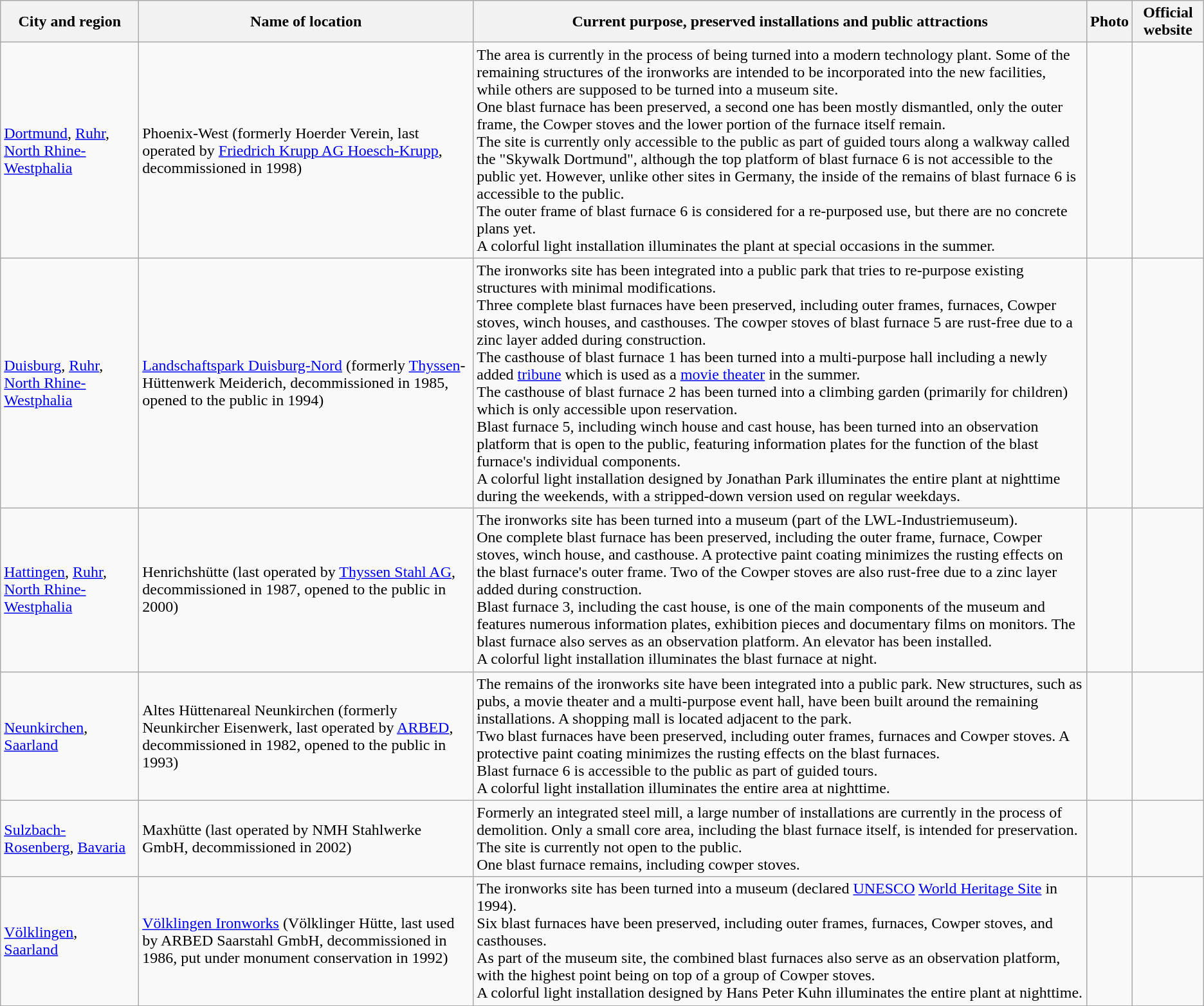<table class="wikitable">
<tr>
<th>City and region</th>
<th>Name of location</th>
<th>Current purpose, preserved installations and public attractions</th>
<th>Photo</th>
<th>Official website</th>
</tr>
<tr>
<td><a href='#'>Dortmund</a>, <a href='#'>Ruhr</a>, <a href='#'>North Rhine-Westphalia</a></td>
<td>Phoenix-West (formerly Hoerder Verein, last operated by <a href='#'>Friedrich Krupp AG Hoesch-Krupp</a>, decommissioned in 1998)</td>
<td>The area is currently in the process of being turned into a modern technology plant. Some of the remaining structures of the ironworks are intended to be incorporated into the new facilities, while others are supposed to be turned into a museum site.<br> One blast furnace has been preserved, a second one has been mostly dismantled, only the outer frame, the Cowper stoves and the lower portion of the furnace itself remain.<br> The site is currently only accessible to the public as part of guided tours along a walkway called the "Skywalk Dortmund", although the top platform of blast furnace 6 is not accessible to the public yet. However, unlike other sites in Germany, the inside of the remains of blast furnace 6 is accessible to the public.<br> The outer frame of blast furnace 6 is considered for a re-purposed use, but there are no concrete plans yet.<br> A colorful light installation illuminates the plant at special occasions in the summer.</td>
<td></td>
<td></td>
</tr>
<tr>
<td><a href='#'>Duisburg</a>, <a href='#'>Ruhr</a>, <a href='#'>North Rhine-Westphalia</a></td>
<td><a href='#'>Landschaftspark Duisburg-Nord</a> (formerly <a href='#'>Thyssen</a>-Hüttenwerk Meiderich, decommissioned in 1985, opened to the public in 1994)</td>
<td>The ironworks site has been integrated into a public park that tries to re-purpose existing structures with minimal modifications.<br> Three complete blast furnaces have been preserved, including outer frames, furnaces, Cowper stoves, winch houses, and casthouses. The cowper stoves of blast furnace 5 are rust-free due to a zinc layer added during construction.<br> The casthouse of blast furnace 1 has been turned into a multi-purpose hall including a newly added <a href='#'>tribune</a> which is used as a <a href='#'>movie theater</a> in the summer.<br> The casthouse of blast furnace 2 has been turned into a climbing garden (primarily for children) which is only accessible upon reservation.<br> Blast furnace 5, including winch house and cast house, has been turned into an observation platform that is open to the public, featuring information plates for the function of the blast furnace's individual components.<br> A colorful light installation designed by Jonathan Park illuminates the entire plant at nighttime during the weekends, with a stripped-down version used on regular weekdays.</td>
<td></td>
<td></td>
</tr>
<tr>
<td><a href='#'>Hattingen</a>, <a href='#'>Ruhr</a>, <a href='#'>North Rhine-Westphalia</a></td>
<td>Henrichshütte (last operated by <a href='#'>Thyssen Stahl AG</a>, decommissioned in 1987, opened to the public in 2000)</td>
<td>The ironworks site has been turned into a museum (part of the LWL-Industriemuseum).<br> One complete blast furnace has been preserved, including the outer frame, furnace, Cowper stoves, winch house, and casthouse. A protective paint coating minimizes the rusting effects on the blast furnace's outer frame. Two of the Cowper stoves are also rust-free due to a zinc layer added during construction.<br> Blast furnace 3, including the cast house, is one of the main components of the museum and features numerous information plates, exhibition pieces and documentary films on monitors. The blast furnace also serves as an observation platform. An elevator has been installed.<br> A colorful light installation illuminates the blast furnace at night.</td>
<td></td>
<td></td>
</tr>
<tr>
<td><a href='#'>Neunkirchen</a>, <a href='#'>Saarland</a></td>
<td>Altes Hüttenareal Neunkirchen (formerly Neunkircher Eisenwerk, last operated by <a href='#'>ARBED</a>, decommissioned in 1982, opened to the public in 1993)</td>
<td>The remains of the ironworks site have been integrated into a public park. New structures, such as pubs, a movie theater and a multi-purpose event hall, have been built around the remaining installations. A shopping mall is located adjacent to the park.<br> Two blast furnaces have been preserved, including outer frames, furnaces and Cowper stoves. A protective paint coating minimizes the rusting effects on the blast furnaces.<br>Blast furnace 6 is accessible to the public as part of guided tours.<br> A colorful light installation illuminates the entire area at nighttime.</td>
<td></td>
<td></td>
</tr>
<tr>
<td><a href='#'>Sulzbach-Rosenberg</a>, <a href='#'>Bavaria</a></td>
<td>Maxhütte (last operated by NMH Stahlwerke GmbH, decommissioned in 2002)</td>
<td>Formerly an integrated steel mill, a large number of installations are currently in the process of demolition. Only a small core area, including the blast furnace itself, is intended for preservation.<br> The site is currently not open to the public.<br> One blast furnace remains, including cowper stoves.</td>
<td></td>
<td></td>
</tr>
<tr>
<td><a href='#'>Völklingen</a>, <a href='#'>Saarland</a></td>
<td><a href='#'>Völklingen Ironworks</a> (Völklinger Hütte, last used by ARBED Saarstahl GmbH, decommissioned in 1986, put under monument conservation in 1992)</td>
<td>The ironworks site has been turned into a museum (declared <a href='#'>UNESCO</a> <a href='#'>World Heritage Site</a> in 1994).<br> Six blast furnaces have been preserved, including outer frames, furnaces, Cowper stoves, and casthouses.<br> As part of the museum site, the combined blast furnaces also serve as an observation platform, with the highest point being on top of a group of Cowper stoves.<br> A colorful light installation designed by Hans Peter Kuhn illuminates the entire plant at nighttime.</td>
<td></td>
<td></td>
</tr>
</table>
